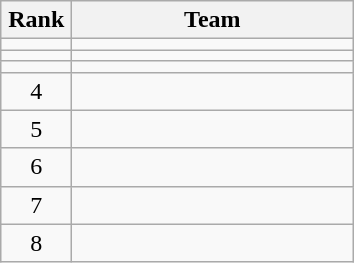<table class="wikitable" style="text-align: center;">
<tr>
<th width=40>Rank</th>
<th width=180>Team</th>
</tr>
<tr align=center>
<td></td>
<td style="text-align:left;"></td>
</tr>
<tr align=center>
<td></td>
<td style="text-align:left;"></td>
</tr>
<tr align=center>
<td></td>
<td style="text-align:left;"></td>
</tr>
<tr align=center>
<td>4</td>
<td style="text-align:left;"></td>
</tr>
<tr align=center>
<td>5</td>
<td style="text-align:left;"></td>
</tr>
<tr align=center>
<td>6</td>
<td style="text-align:left;"></td>
</tr>
<tr align=center>
<td>7</td>
<td style="text-align:left;"></td>
</tr>
<tr align=center>
<td>8</td>
<td style="text-align:left;"></td>
</tr>
</table>
